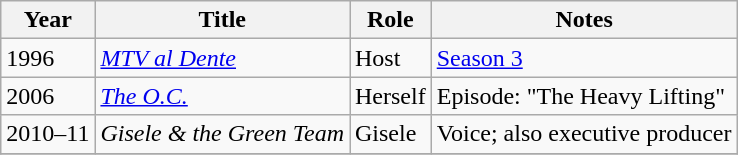<table class="wikitable sortable">
<tr>
<th>Year</th>
<th>Title</th>
<th>Role</th>
<th class="unsortable">Notes</th>
</tr>
<tr>
<td>1996</td>
<td><em><a href='#'>MTV al Dente</a></em></td>
<td>Host</td>
<td><a href='#'>Season 3</a></td>
</tr>
<tr>
<td>2006</td>
<td><em><a href='#'>The O.C.</a></em></td>
<td>Herself</td>
<td>Episode: "The Heavy Lifting"</td>
</tr>
<tr>
<td>2010–11</td>
<td><em>Gisele & the Green Team</em></td>
<td>Gisele</td>
<td>Voice; also executive producer</td>
</tr>
<tr>
</tr>
</table>
